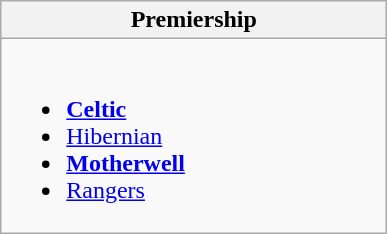<table class="wikitable">
<tr>
<th style="width:250px;">Premiership</th>
</tr>
<tr>
<td valign=top><br><ul><li><strong><a href='#'>Celtic</a></strong></li><li><a href='#'>Hibernian</a></li><li><strong><a href='#'>Motherwell</a></strong></li><li><a href='#'>Rangers</a></li></ul></td>
</tr>
</table>
